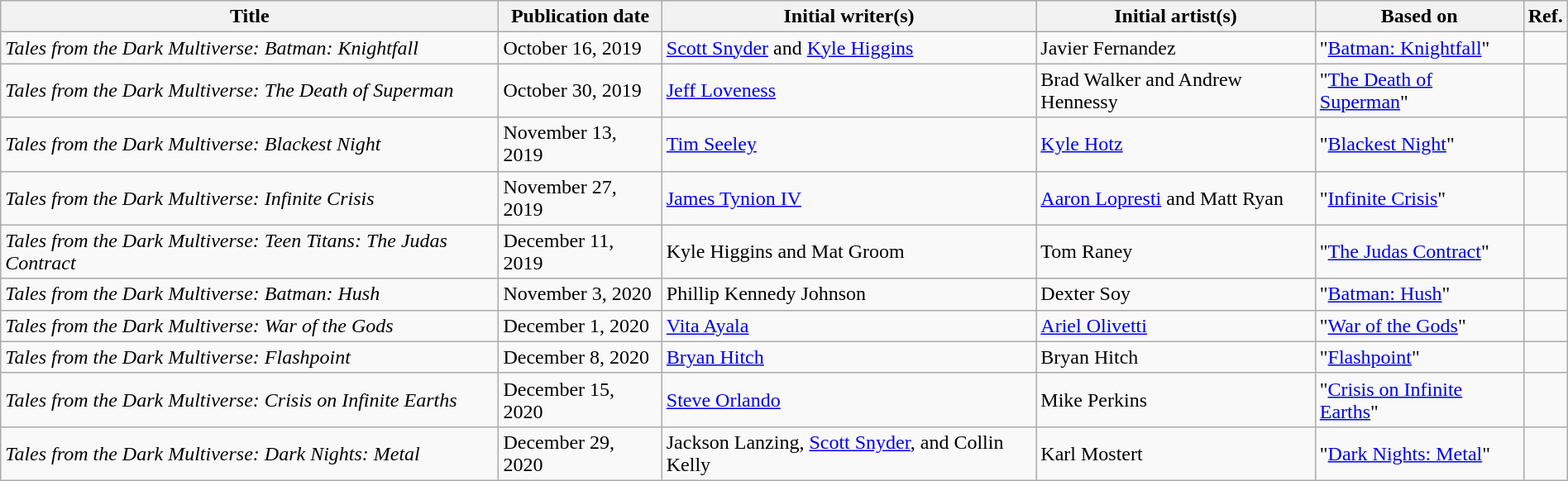<table class="wikitable" style="width:100%">
<tr>
<th>Title</th>
<th>Publication date</th>
<th>Initial writer(s)</th>
<th>Initial artist(s)</th>
<th>Based on</th>
<th>Ref.</th>
</tr>
<tr>
<td><em>Tales from the Dark Multiverse: Batman: Knightfall</em></td>
<td>October 16, 2019</td>
<td><a href='#'>Scott Snyder</a> and <a href='#'>Kyle Higgins</a></td>
<td>Javier Fernandez</td>
<td>"<a href='#'>Batman: Knightfall</a>"</td>
<td><em></em></td>
</tr>
<tr>
<td><em>Tales from the Dark Multiverse: The Death of Superman</em></td>
<td>October 30, 2019</td>
<td><a href='#'>Jeff Loveness</a></td>
<td>Brad Walker and Andrew Hennessy</td>
<td>"<a href='#'>The Death of Superman</a>"</td>
<td></td>
</tr>
<tr>
<td><em>Tales from the Dark Multiverse: Blackest Night</em></td>
<td>November 13, 2019</td>
<td><a href='#'>Tim Seeley</a></td>
<td><a href='#'>Kyle Hotz</a></td>
<td>"<a href='#'>Blackest Night</a>"</td>
<td></td>
</tr>
<tr>
<td><em>Tales from the Dark Multiverse: Infinite Crisis</em></td>
<td>November 27, 2019</td>
<td><a href='#'>James Tynion IV</a></td>
<td><a href='#'>Aaron Lopresti</a> and Matt Ryan</td>
<td>"<a href='#'>Infinite Crisis</a>"</td>
<td></td>
</tr>
<tr>
<td><em>Tales from the Dark Multiverse: Teen Titans: The Judas Contract</em></td>
<td>December 11, 2019</td>
<td>Kyle Higgins and Mat Groom</td>
<td>Tom Raney</td>
<td>"<a href='#'>The Judas Contract</a>"</td>
<td></td>
</tr>
<tr>
<td><em>Tales from the Dark Multiverse: Batman: Hush</em></td>
<td>November 3, 2020</td>
<td>Phillip Kennedy Johnson</td>
<td>Dexter Soy</td>
<td>"<a href='#'>Batman: Hush</a>"</td>
<td></td>
</tr>
<tr>
<td><em>Tales from the Dark Multiverse: War of the Gods</em></td>
<td>December 1, 2020</td>
<td><a href='#'>Vita Ayala</a></td>
<td><a href='#'>Ariel Olivetti</a></td>
<td>"<a href='#'>War of the Gods</a>"</td>
<td></td>
</tr>
<tr>
<td><em>Tales from the Dark Multiverse: Flashpoint</em></td>
<td>December 8, 2020</td>
<td><a href='#'>Bryan Hitch</a></td>
<td>Bryan Hitch</td>
<td>"<a href='#'>Flashpoint</a>"</td>
<td></td>
</tr>
<tr>
<td><em>Tales from the Dark Multiverse: Crisis on Infinite Earths</em></td>
<td>December 15, 2020</td>
<td><a href='#'>Steve Orlando</a></td>
<td>Mike Perkins</td>
<td>"<a href='#'>Crisis on Infinite Earths</a>"</td>
<td></td>
</tr>
<tr>
<td><em>Tales from the Dark Multiverse: Dark Nights: Metal</em></td>
<td>December 29, 2020</td>
<td>Jackson Lanzing, <a href='#'>Scott Snyder</a>, and Collin Kelly</td>
<td>Karl Mostert</td>
<td>"<a href='#'>Dark Nights: Metal</a>"</td>
<td></td>
</tr>
</table>
